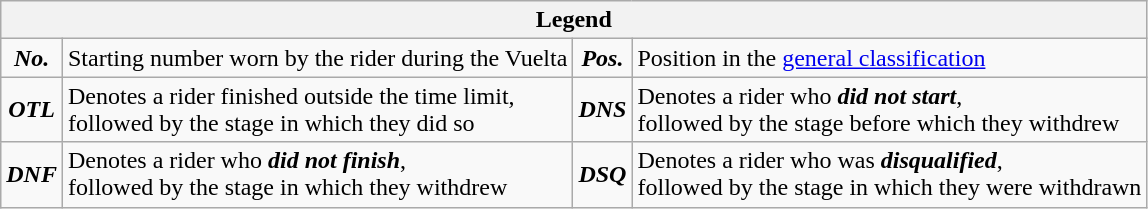<table class="wikitable">
<tr>
<th colspan=4>Legend</th>
</tr>
<tr>
<td align=center><strong><em>No.</em></strong></td>
<td>Starting number worn by the rider during the Vuelta</td>
<td align=center><strong><em>Pos.</em></strong></td>
<td>Position in the <a href='#'>general classification</a></td>
</tr>
<tr>
<td align=center><strong><em>OTL</em></strong></td>
<td>Denotes a rider finished outside the time limit,<br>followed by the stage in which they did so</td>
<td align=center><strong><em>DNS</em></strong></td>
<td>Denotes a rider who <strong><em>did not start</em></strong>,<br>followed by the stage before which they withdrew</td>
</tr>
<tr>
<td align=center><strong><em>DNF</em></strong></td>
<td>Denotes a rider who <strong><em>did not finish</em></strong>,<br>followed by the stage in which they withdrew</td>
<td align=center><strong><em>DSQ</em></strong></td>
<td>Denotes a rider who was <strong><em>disqualified</em></strong>,<br>followed by the stage in which they were withdrawn</td>
</tr>
</table>
